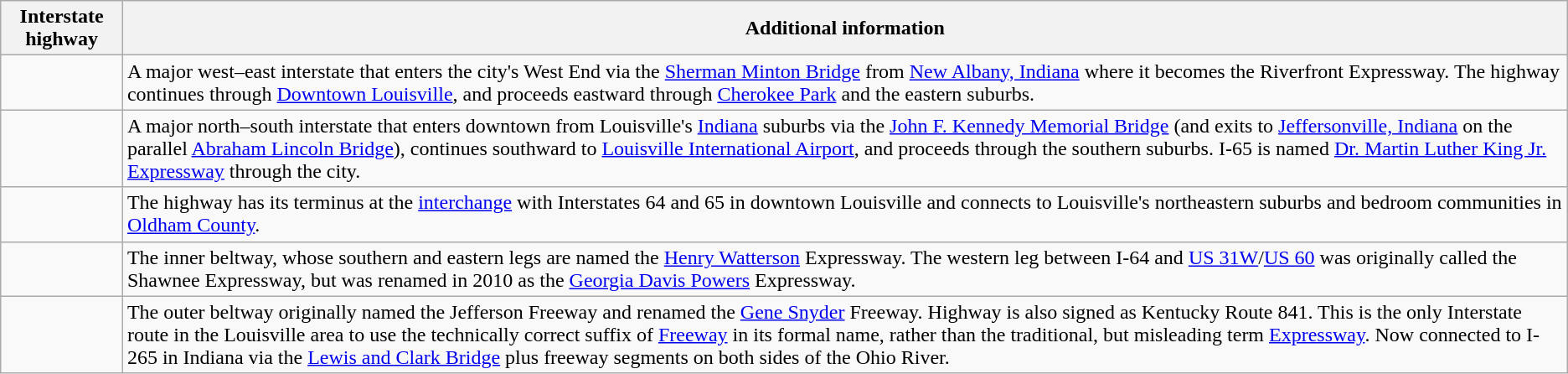<table class="wikitable">
<tr>
<th>Interstate highway</th>
<th>Additional information</th>
</tr>
<tr>
<td></td>
<td>A major west–east interstate that enters the city's West End via the <a href='#'>Sherman Minton Bridge</a> from <a href='#'>New Albany, Indiana</a> where it becomes the Riverfront Expressway. The highway continues through <a href='#'>Downtown Louisville</a>, and proceeds eastward through <a href='#'>Cherokee Park</a> and the eastern suburbs.</td>
</tr>
<tr>
<td></td>
<td>A major north–south interstate that enters downtown from Louisville's <a href='#'>Indiana</a> suburbs via the <a href='#'>John F. Kennedy Memorial Bridge</a> (and exits to <a href='#'>Jeffersonville, Indiana</a> on the parallel <a href='#'>Abraham Lincoln Bridge</a>), continues southward to <a href='#'>Louisville International Airport</a>, and proceeds through the southern suburbs. I-65 is named <a href='#'>Dr. Martin Luther King Jr. Expressway</a> through the city.</td>
</tr>
<tr>
<td></td>
<td>The highway has its terminus at the <a href='#'>interchange</a> with Interstates 64 and 65 in downtown Louisville and connects to Louisville's northeastern suburbs and bedroom communities in <a href='#'>Oldham County</a>.</td>
</tr>
<tr>
<td></td>
<td>The inner beltway, whose southern and eastern legs are named the <a href='#'>Henry Watterson</a> Expressway. The western leg between I-64 and <a href='#'>US 31W</a>/<a href='#'>US 60</a> was originally called the Shawnee Expressway, but was renamed in 2010 as the <a href='#'>Georgia Davis Powers</a> Expressway.</td>
</tr>
<tr>
<td></td>
<td>The outer beltway originally named the Jefferson Freeway and renamed the <a href='#'>Gene Snyder</a> Freeway. Highway is also signed as Kentucky Route 841. This is the only Interstate route in the Louisville area to use the technically correct suffix of <a href='#'>Freeway</a> in its formal name, rather than the traditional, but misleading term <a href='#'>Expressway</a>. Now connected to I-265 in Indiana via the <a href='#'>Lewis and Clark Bridge</a> plus freeway segments on both sides of the Ohio River.</td>
</tr>
</table>
